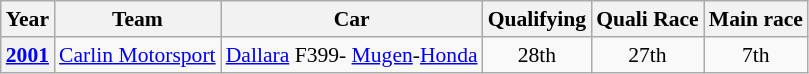<table class="wikitable" style="text-align:center; font-size:90%">
<tr>
<th>Year</th>
<th>Team</th>
<th>Car</th>
<th>Qualifying</th>
<th>Quali Race</th>
<th>Main race</th>
</tr>
<tr>
<th><a href='#'>2001</a></th>
<td align="left"> <a href='#'>Carlin Motorsport</a></td>
<td align="left"><a href='#'>Dallara</a> F399- <a href='#'>Mugen</a>-<a href='#'>Honda</a></td>
<td>28th</td>
<td>27th</td>
<td>7th</td>
</tr>
</table>
